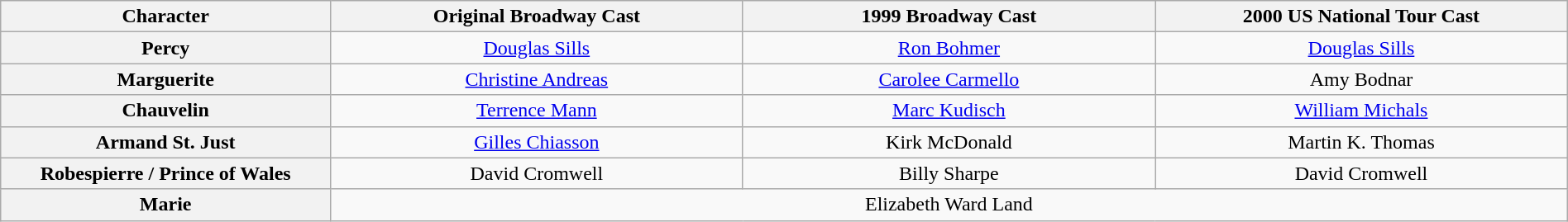<table class="wikitable sortable" style="width:100%;">
<tr>
<th width="12%" scope="col" class="unsortable">Character</th>
<th width="15%" scope="col" class="unsortable">Original Broadway Cast</th>
<th width="15%" scope="col" class="unsortable">1999 Broadway Cast</th>
<th width="15%" scope="col" class="unsortable">2000 US National Tour Cast</th>
</tr>
<tr>
<th>Percy</th>
<td colspan="1" style="text-align:center;"><a href='#'>Douglas Sills</a></td>
<td style="text-align:center;"><a href='#'>Ron Bohmer</a></td>
<td style="text-align:center;"><a href='#'>Douglas Sills</a></td>
</tr>
<tr>
<th>Marguerite</th>
<td style="text-align:center;"><a href='#'>Christine Andreas</a></td>
<td style="text-align:center;"><a href='#'>Carolee Carmello</a></td>
<td style="text-align:center;">Amy Bodnar</td>
</tr>
<tr>
<th>Chauvelin</th>
<td style="text-align:center;"><a href='#'>Terrence Mann</a></td>
<td style="text-align:center;"><a href='#'>Marc Kudisch</a></td>
<td style="text-align:center;"><a href='#'>William Michals</a></td>
</tr>
<tr>
<th>Armand St. Just</th>
<td style="text-align:center;"><a href='#'>Gilles Chiasson</a></td>
<td style="text-align:center;">Kirk McDonald</td>
<td style="text-align:center;">Martin K. Thomas</td>
</tr>
<tr>
<th>Robespierre / Prince of Wales</th>
<td style="text-align:center;">David Cromwell</td>
<td style="text-align:center;">Billy Sharpe</td>
<td style="text-align:center;">David Cromwell</td>
</tr>
<tr>
<th>Marie</th>
<td style="text-align:center;" colspan="3">Elizabeth Ward Land</td>
</tr>
</table>
